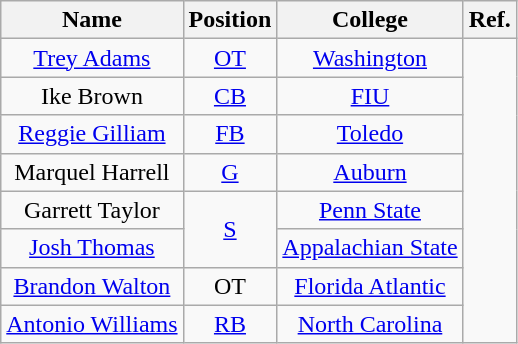<table class="wikitable sortable" style="text-align:center">
<tr>
<th>Name</th>
<th>Position</th>
<th>College</th>
<th>Ref.</th>
</tr>
<tr>
<td><a href='#'>Trey Adams</a></td>
<td><a href='#'>OT</a></td>
<td><a href='#'>Washington</a></td>
<td rowspan = 8></td>
</tr>
<tr>
<td>Ike Brown</td>
<td><a href='#'>CB</a></td>
<td><a href='#'>FIU</a></td>
</tr>
<tr>
<td><a href='#'>Reggie Gilliam</a></td>
<td><a href='#'>FB</a></td>
<td><a href='#'>Toledo</a></td>
</tr>
<tr>
<td>Marquel Harrell</td>
<td><a href='#'>G</a></td>
<td><a href='#'>Auburn</a></td>
</tr>
<tr>
<td>Garrett Taylor</td>
<td rowspan = 2><a href='#'>S</a></td>
<td><a href='#'>Penn State</a></td>
</tr>
<tr>
<td><a href='#'>Josh Thomas</a></td>
<td><a href='#'>Appalachian State</a></td>
</tr>
<tr>
<td><a href='#'>Brandon Walton</a></td>
<td>OT</td>
<td><a href='#'>Florida Atlantic</a></td>
</tr>
<tr>
<td><a href='#'>Antonio Williams</a></td>
<td><a href='#'>RB</a></td>
<td><a href='#'>North Carolina</a></td>
</tr>
</table>
